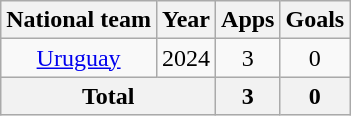<table class="wikitable" style="text-align:center">
<tr>
<th>National team</th>
<th>Year</th>
<th>Apps</th>
<th>Goals</th>
</tr>
<tr>
<td rowspan="1"><a href='#'>Uruguay</a></td>
<td>2024</td>
<td>3</td>
<td>0</td>
</tr>
<tr>
<th colspan="2">Total</th>
<th>3</th>
<th>0</th>
</tr>
</table>
